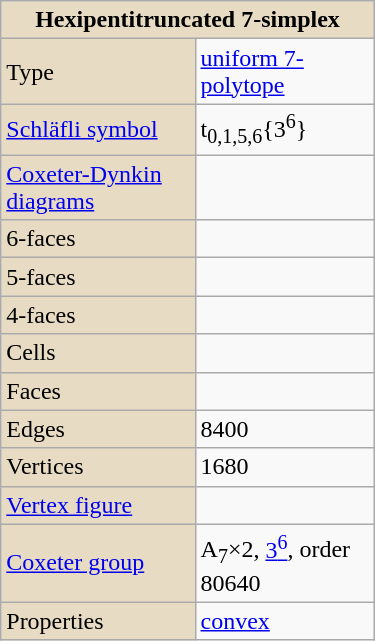<table class="wikitable" style="float:right; margin-left:8px; width:250px">
<tr>
<th style="background:#e7dcc3;" colspan="2">Hexipentitruncated 7-simplex</th>
</tr>
<tr>
<td style="background:#e7dcc3;">Type</td>
<td><a href='#'>uniform 7-polytope</a></td>
</tr>
<tr>
<td style="background:#e7dcc3;"><a href='#'>Schläfli symbol</a></td>
<td>t<sub>0,1,5,6</sub>{3<sup>6</sup>}</td>
</tr>
<tr>
<td style="background:#e7dcc3;"><a href='#'>Coxeter-Dynkin diagrams</a></td>
<td></td>
</tr>
<tr>
<td style="background:#e7dcc3;">6-faces</td>
<td></td>
</tr>
<tr>
<td style="background:#e7dcc3;">5-faces</td>
<td></td>
</tr>
<tr>
<td style="background:#e7dcc3;">4-faces</td>
<td></td>
</tr>
<tr>
<td style="background:#e7dcc3;">Cells</td>
<td></td>
</tr>
<tr>
<td style="background:#e7dcc3;">Faces</td>
<td></td>
</tr>
<tr>
<td style="background:#e7dcc3;">Edges</td>
<td>8400</td>
</tr>
<tr>
<td style="background:#e7dcc3;">Vertices</td>
<td>1680</td>
</tr>
<tr>
<td style="background:#e7dcc3;"><a href='#'>Vertex figure</a></td>
<td></td>
</tr>
<tr>
<td style="background:#e7dcc3;"><a href='#'>Coxeter group</a></td>
<td>A<sub>7</sub>×2, <a href='#'>3<sup>6</sup></a>, order 80640</td>
</tr>
<tr>
<td style="background:#e7dcc3;">Properties</td>
<td><a href='#'>convex</a></td>
</tr>
</table>
